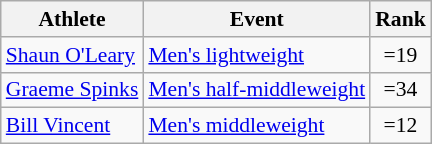<table class=wikitable style="font-size:90%;">
<tr>
<th>Athlete</th>
<th>Event</th>
<th>Rank</th>
</tr>
<tr align=center>
<td align=left><a href='#'>Shaun O'Leary</a></td>
<td align=left><a href='#'>Men's lightweight</a></td>
<td>=19</td>
</tr>
<tr align=center>
<td align=left><a href='#'>Graeme Spinks</a></td>
<td align=left><a href='#'>Men's half-middleweight</a></td>
<td>=34</td>
</tr>
<tr align=center>
<td align=left><a href='#'>Bill Vincent</a></td>
<td align=left><a href='#'>Men's middleweight</a></td>
<td>=12</td>
</tr>
</table>
